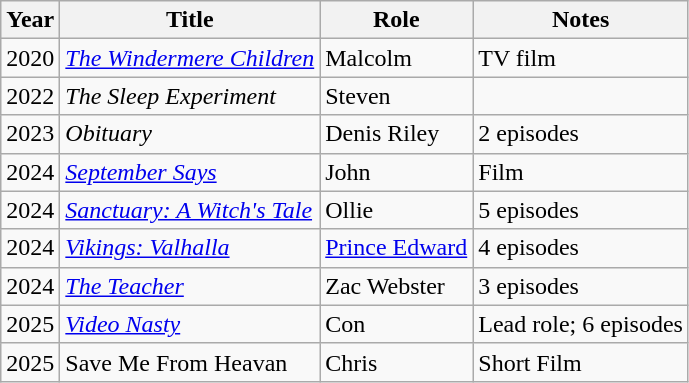<table class="wikitable sortable">
<tr>
<th>Year</th>
<th>Title</th>
<th>Role</th>
<th class="unsortable">Notes</th>
</tr>
<tr>
<td>2020</td>
<td><em><a href='#'>The Windermere Children</a></em></td>
<td>Malcolm</td>
<td>TV film</td>
</tr>
<tr>
<td>2022</td>
<td><em>The Sleep Experiment</em></td>
<td>Steven</td>
<td></td>
</tr>
<tr>
<td>2023</td>
<td><em>Obituary</em></td>
<td>Denis Riley</td>
<td>2 episodes</td>
</tr>
<tr>
<td>2024</td>
<td><em><a href='#'>September Says</a></em></td>
<td>John</td>
<td>Film</td>
</tr>
<tr>
<td>2024</td>
<td><em><a href='#'>Sanctuary: A Witch's Tale</a></em></td>
<td>Ollie</td>
<td>5 episodes</td>
</tr>
<tr>
<td>2024</td>
<td><em><a href='#'>Vikings: Valhalla</a></em></td>
<td><a href='#'>Prince Edward</a></td>
<td>4 episodes</td>
</tr>
<tr>
<td>2024</td>
<td><em><a href='#'>The Teacher</a></em></td>
<td>Zac Webster</td>
<td>3 episodes</td>
</tr>
<tr>
<td>2025</td>
<td><em><a href='#'>Video Nasty</a></em></td>
<td>Con</td>
<td>Lead role; 6 episodes</td>
</tr>
<tr>
<td>2025</td>
<td>Save Me From Heavan</td>
<td>Chris</td>
<td>Short Film</td>
</tr>
</table>
